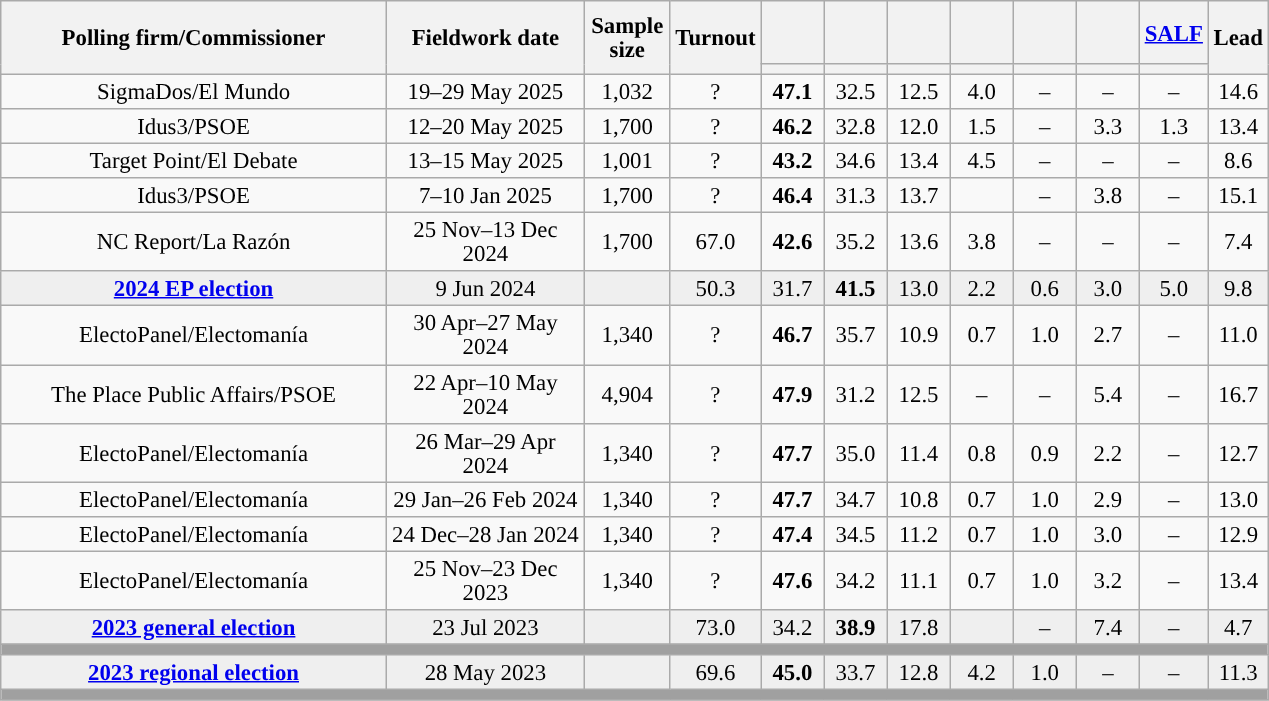<table class="wikitable collapsible" style="text-align:center; font-size:95%; line-height:16px;">
<tr style="height:42px;">
<th style="width:250px;" rowspan="2">Polling firm/Commissioner</th>
<th style="width:125px;" rowspan="2">Fieldwork date</th>
<th style="width:50px;" rowspan="2">Sample size</th>
<th style="width:45px;" rowspan="2">Turnout</th>
<th style="width:35px;"></th>
<th style="width:35px;"></th>
<th style="width:35px;"></th>
<th style="width:35px;"><br></th>
<th style="width:35px;"></th>
<th style="width:35px;"></th>
<th style="width:35px;"><a href='#'>SALF</a></th>
<th style="width:30px;" rowspan="2">Lead</th>
</tr>
<tr>
<th style="color:inherit;background:"></th>
<th style="color:inherit;background:"></th>
<th style="color:inherit;background:"></th>
<th style="color:inherit;background:"></th>
<th style="color:inherit;background:"></th>
<th style="color:inherit;background:"></th>
<th style="color:inherit;background:"></th>
</tr>
<tr>
<td>SigmaDos/El Mundo</td>
<td>19–29 May 2025</td>
<td>1,032</td>
<td>?</td>
<td><strong>47.1</strong><br></td>
<td>32.5<br></td>
<td>12.5<br></td>
<td>4.0<br></td>
<td>–</td>
<td>–</td>
<td>–</td>
<td style="background:">14.6</td>
</tr>
<tr>
<td>Idus3/PSOE</td>
<td>12–20 May 2025</td>
<td>1,700</td>
<td>?</td>
<td><strong>46.2</strong><br></td>
<td>32.8<br></td>
<td>12.0<br></td>
<td>1.5<br></td>
<td>–</td>
<td>3.3<br></td>
<td>1.3<br></td>
<td style="background:">13.4</td>
</tr>
<tr>
<td>Target Point/El Debate</td>
<td>13–15 May 2025</td>
<td>1,001</td>
<td>?</td>
<td><strong>43.2</strong><br></td>
<td>34.6<br></td>
<td>13.4<br></td>
<td>4.5<br></td>
<td>–</td>
<td>–</td>
<td>–</td>
<td style="background:">8.6</td>
</tr>
<tr>
<td>Idus3/PSOE</td>
<td>7–10 Jan 2025</td>
<td>1,700</td>
<td>?</td>
<td><strong>46.4</strong><br></td>
<td>31.3<br></td>
<td>13.7<br></td>
<td></td>
<td>–</td>
<td>3.8<br></td>
<td>–</td>
<td style="background:">15.1</td>
</tr>
<tr>
<td>NC Report/La Razón</td>
<td>25 Nov–13 Dec 2024</td>
<td>1,700</td>
<td>67.0</td>
<td><strong>42.6</strong><br></td>
<td>35.2<br></td>
<td>13.6<br></td>
<td>3.8<br></td>
<td>–</td>
<td>–</td>
<td>–</td>
<td style="background:">7.4</td>
</tr>
<tr style="background:#EFEFEF;">
<td><strong><a href='#'>2024 EP election</a></strong></td>
<td>9 Jun 2024</td>
<td></td>
<td>50.3</td>
<td>31.7<br></td>
<td><strong>41.5</strong><br></td>
<td>13.0<br></td>
<td>2.2<br></td>
<td>0.6<br></td>
<td>3.0<br></td>
<td>5.0<br></td>
<td style="background:">9.8</td>
</tr>
<tr>
<td>ElectoPanel/Electomanía</td>
<td>30 Apr–27 May 2024</td>
<td>1,340</td>
<td>?</td>
<td><strong>46.7</strong><br></td>
<td>35.7<br></td>
<td>10.9<br></td>
<td>0.7<br></td>
<td>1.0<br></td>
<td>2.7<br></td>
<td>–</td>
<td style="background:">11.0</td>
</tr>
<tr>
<td>The Place Public Affairs/PSOE</td>
<td>22 Apr–10 May 2024</td>
<td>4,904</td>
<td>?</td>
<td><strong>47.9</strong><br></td>
<td>31.2<br></td>
<td>12.5<br></td>
<td>–</td>
<td>–</td>
<td>5.4<br></td>
<td>–</td>
<td style="background:">16.7</td>
</tr>
<tr>
<td>ElectoPanel/Electomanía</td>
<td>26 Mar–29 Apr 2024</td>
<td>1,340</td>
<td>?</td>
<td><strong>47.7</strong><br></td>
<td>35.0<br></td>
<td>11.4<br></td>
<td>0.8<br></td>
<td>0.9<br></td>
<td>2.2<br></td>
<td>–</td>
<td style="background:">12.7</td>
</tr>
<tr>
<td>ElectoPanel/Electomanía</td>
<td>29 Jan–26 Feb 2024</td>
<td>1,340</td>
<td>?</td>
<td><strong>47.7</strong><br></td>
<td>34.7<br></td>
<td>10.8<br></td>
<td>0.7<br></td>
<td>1.0<br></td>
<td>2.9<br></td>
<td>–</td>
<td style="background:">13.0</td>
</tr>
<tr>
<td>ElectoPanel/Electomanía</td>
<td>24 Dec–28 Jan 2024</td>
<td>1,340</td>
<td>?</td>
<td><strong>47.4</strong><br></td>
<td>34.5<br></td>
<td>11.2<br></td>
<td>0.7<br></td>
<td>1.0<br></td>
<td>3.0<br></td>
<td>–</td>
<td style="background:">12.9</td>
</tr>
<tr>
<td>ElectoPanel/Electomanía</td>
<td>25 Nov–23 Dec 2023</td>
<td>1,340</td>
<td>?</td>
<td><strong>47.6</strong><br></td>
<td>34.2<br></td>
<td>11.1<br></td>
<td>0.7<br></td>
<td>1.0<br></td>
<td>3.2<br></td>
<td>–</td>
<td style="background:">13.4</td>
</tr>
<tr style="background:#EFEFEF;">
<td><strong><a href='#'>2023 general election</a></strong></td>
<td>23 Jul 2023</td>
<td></td>
<td>73.0</td>
<td>34.2<br></td>
<td><strong>38.9</strong><br></td>
<td>17.8<br></td>
<td></td>
<td>–</td>
<td>7.4<br></td>
<td>–</td>
<td style="background:">4.7</td>
</tr>
<tr>
<td colspan="12" style="background:#A0A0A0"></td>
</tr>
<tr style="background:#EFEFEF;">
<td><strong><a href='#'>2023 regional election</a></strong></td>
<td>28 May 2023</td>
<td></td>
<td>69.6</td>
<td><strong>45.0</strong><br></td>
<td>33.7<br></td>
<td>12.8<br></td>
<td>4.2<br></td>
<td>1.0<br></td>
<td>–</td>
<td>–</td>
<td style="background:">11.3</td>
</tr>
<tr>
<td colspan="12" style="background:#A0A0A0"></td>
</tr>
</table>
